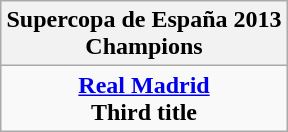<table class=wikitable style="text-align:center; margin:auto">
<tr>
<th>Supercopa de España 2013 <br> Champions</th>
</tr>
<tr>
<td><strong><a href='#'>Real Madrid</a></strong> <br> <strong>Third title</strong></td>
</tr>
</table>
